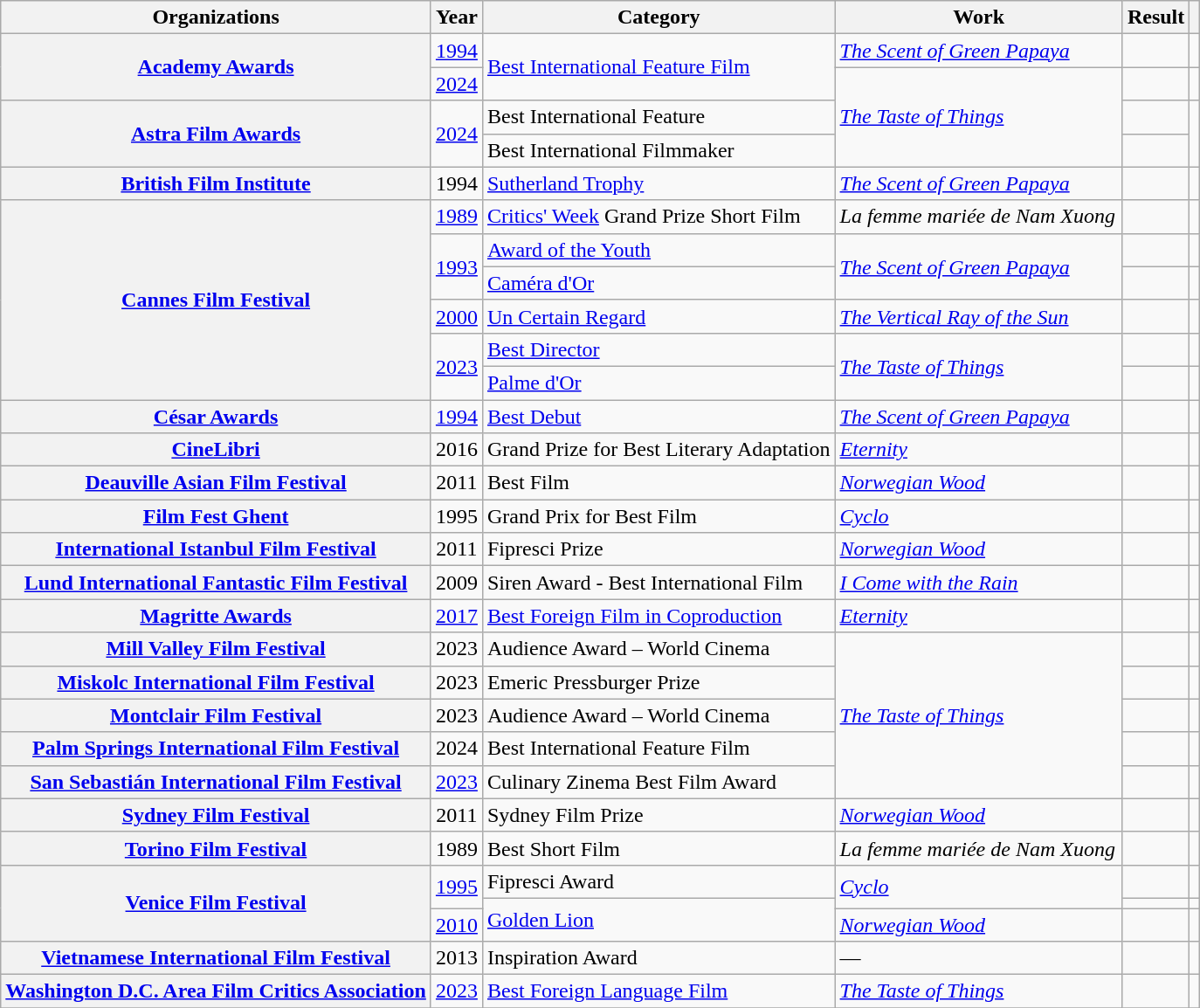<table class="wikitable sortable plainrowheaders">
<tr>
<th scope="col">Organizations</th>
<th scope="col">Year</th>
<th scope="col">Category</th>
<th scope="col" Width=24%>Work</th>
<th scope="col">Result</th>
<th scope="col" class="unsortable"></th>
</tr>
<tr>
<th scope="row" rowspan="2"><a href='#'>Academy Awards</a></th>
<td style="text-align: center;"><a href='#'>1994</a></td>
<td rowspan="2"><a href='#'>Best International Feature Film</a></td>
<td><em><a href='#'>The Scent of Green Papaya</a></em></td>
<td></td>
<td style="text-align:center;"></td>
</tr>
<tr>
<td style="text-align: center;"><a href='#'>2024</a></td>
<td rowspan="3"><em><a href='#'>The Taste of Things</a></em></td>
<td></td>
<td style="text-align:center;"></td>
</tr>
<tr>
<th rowspan="2" scope="row"><a href='#'>Astra Film Awards</a></th>
<td style="text-align: center;" rowspan="2"><a href='#'>2024</a></td>
<td>Best International Feature</td>
<td></td>
<td rowspan="2" align="center"></td>
</tr>
<tr>
<td>Best International Filmmaker</td>
<td></td>
</tr>
<tr>
<th scope="row"><a href='#'>British Film Institute</a></th>
<td style="text-align: center;">1994</td>
<td><a href='#'>Sutherland Trophy</a></td>
<td><em><a href='#'>The Scent of Green Papaya</a></em></td>
<td></td>
<td style="text-align:center;"></td>
</tr>
<tr>
<th scope="row" rowspan="6"><a href='#'>Cannes Film Festival</a></th>
<td style="text-align: center;"><a href='#'>1989</a></td>
<td><a href='#'>Critics' Week</a> Grand Prize Short Film</td>
<td><em>La femme mariée de Nam Xuong</em></td>
<td></td>
<td style="text-align:center;"></td>
</tr>
<tr>
<td style="text-align: center;" rowspan="2"><a href='#'>1993</a></td>
<td><a href='#'>Award of the Youth</a></td>
<td rowspan="2"><em><a href='#'>The Scent of Green Papaya</a></em></td>
<td></td>
<td style="text-align:center;"></td>
</tr>
<tr>
<td><a href='#'>Caméra d'Or</a></td>
<td></td>
<td style="text-align:center;"></td>
</tr>
<tr>
<td style="text-align: center;"><a href='#'>2000</a></td>
<td><a href='#'>Un Certain Regard</a></td>
<td><em><a href='#'>The Vertical Ray of the Sun</a></em></td>
<td></td>
<td style="text-align:center;"></td>
</tr>
<tr>
<td style="text-align: center;" rowspan="2"><a href='#'>2023</a></td>
<td><a href='#'>Best Director</a></td>
<td rowspan="2"><em><a href='#'>The Taste of Things</a></em></td>
<td></td>
<td style="text-align:center;"></td>
</tr>
<tr>
<td><a href='#'>Palme d'Or</a></td>
<td></td>
<td style="text-align:center;"></td>
</tr>
<tr>
<th scope="row"><a href='#'>César Awards</a></th>
<td style="text-align: center;"><a href='#'>1994</a></td>
<td><a href='#'>Best Debut</a></td>
<td><em><a href='#'>The Scent of Green Papaya</a></em></td>
<td></td>
<td style="text-align:center;"></td>
</tr>
<tr>
<th scope="row"><a href='#'>CineLibri</a></th>
<td style="text-align: center;">2016</td>
<td>Grand Prize for Best Literary Adaptation</td>
<td><em><a href='#'>Eternity</a></em></td>
<td></td>
<td style="text-align:center;"></td>
</tr>
<tr>
<th scope="row"><a href='#'>Deauville Asian Film Festival</a></th>
<td style="text-align: center;">2011</td>
<td>Best Film</td>
<td><em><a href='#'>Norwegian Wood</a></em></td>
<td></td>
<td style="text-align:center;"></td>
</tr>
<tr>
<th scope="row"><a href='#'>Film Fest Ghent</a></th>
<td style="text-align: center;">1995</td>
<td>Grand Prix for Best Film</td>
<td><em><a href='#'>Cyclo</a></em></td>
<td></td>
<td style="text-align:center;"></td>
</tr>
<tr>
<th scope="row"><a href='#'>International Istanbul Film Festival</a></th>
<td style="text-align: center;">2011</td>
<td>Fipresci Prize</td>
<td><em><a href='#'>Norwegian Wood</a></em></td>
<td></td>
<td style="text-align:center;"></td>
</tr>
<tr>
<th scope="row"><a href='#'>Lund International Fantastic Film Festival</a></th>
<td style="text-align: center;">2009</td>
<td>Siren Award - Best International Film</td>
<td><em><a href='#'>I Come with the Rain</a></em></td>
<td></td>
<td style="text-align:center;"></td>
</tr>
<tr>
<th scope="row"><a href='#'>Magritte Awards</a></th>
<td style="text-align: center;"><a href='#'>2017</a></td>
<td><a href='#'>Best Foreign Film in Coproduction</a></td>
<td><em><a href='#'>Eternity</a></em></td>
<td></td>
<td style="text-align:center;"></td>
</tr>
<tr>
<th scope="row"><a href='#'>Mill Valley Film Festival</a></th>
<td style="text-align:center;">2023</td>
<td>Audience Award – World Cinema</td>
<td rowspan="5"><em><a href='#'>The Taste of Things</a></em></td>
<td></td>
<td align="center"></td>
</tr>
<tr>
<th scope="row"><a href='#'>Miskolc International Film Festival</a></th>
<td style="text-align: center;">2023</td>
<td>Emeric Pressburger Prize</td>
<td></td>
<td style="text-align:center;"></td>
</tr>
<tr>
<th scope="row"><a href='#'>Montclair Film Festival</a></th>
<td style="text-align:center;">2023</td>
<td>Audience Award – World Cinema</td>
<td></td>
<td align="center"></td>
</tr>
<tr>
<th scope="row"><a href='#'>Palm Springs International Film Festival</a></th>
<td style="text-align:center;">2024</td>
<td>Best International Feature Film</td>
<td></td>
<td align="center"></td>
</tr>
<tr>
<th scope="row"><a href='#'>San Sebastián International Film Festival</a></th>
<td style="text-align: center;"><a href='#'>2023</a></td>
<td>Culinary Zinema Best Film Award</td>
<td></td>
<td style="text-align:center;"></td>
</tr>
<tr>
<th scope="row"><a href='#'>Sydney Film Festival</a></th>
<td style="text-align: center;">2011</td>
<td>Sydney Film Prize</td>
<td><em><a href='#'>Norwegian Wood</a></em></td>
<td></td>
<td style="text-align:center;"></td>
</tr>
<tr>
<th scope="row"><a href='#'>Torino Film Festival</a></th>
<td style="text-align: center;">1989</td>
<td>Best Short Film</td>
<td><em>La femme mariée de Nam Xuong</em></td>
<td></td>
<td style="text-align:center;"></td>
</tr>
<tr>
<th scope="row" rowspan="3"><a href='#'>Venice Film Festival</a></th>
<td style="text-align: center;" rowspan="2"><a href='#'>1995</a></td>
<td>Fipresci Award</td>
<td rowspan="2"><em><a href='#'>Cyclo</a></em></td>
<td></td>
<td style="text-align:center;"></td>
</tr>
<tr>
<td rowspan="2"><a href='#'>Golden Lion</a></td>
<td></td>
<td style="text-align:center;"></td>
</tr>
<tr>
<td style="text-align: center;"><a href='#'>2010</a></td>
<td><em><a href='#'>Norwegian Wood</a></em></td>
<td></td>
<td style="text-align:center;"></td>
</tr>
<tr>
<th scope="row"><a href='#'>Vietnamese International Film Festival</a></th>
<td style="text-align: center;">2013</td>
<td>Inspiration Award</td>
<td>—</td>
<td></td>
<td style="text-align:center;"></td>
</tr>
<tr>
<th scope="row"><a href='#'>Washington D.C. Area Film Critics Association</a></th>
<td style="text-align: center;"><a href='#'>2023</a></td>
<td><a href='#'>Best Foreign Language Film</a></td>
<td><em><a href='#'>The Taste of Things</a></em></td>
<td></td>
<td style="text-align:center;"></td>
</tr>
<tr>
</tr>
</table>
